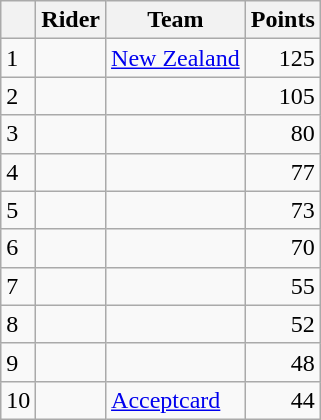<table class="wikitable">
<tr>
<th></th>
<th>Rider</th>
<th>Team</th>
<th>Points</th>
</tr>
<tr>
<td>1</td>
<td> </td>
<td><a href='#'>New Zealand</a></td>
<td align=right>125</td>
</tr>
<tr>
<td>2</td>
<td></td>
<td></td>
<td align=right>105</td>
</tr>
<tr>
<td>3</td>
<td></td>
<td></td>
<td align=right>80</td>
</tr>
<tr>
<td>4</td>
<td></td>
<td></td>
<td align=right>77</td>
</tr>
<tr>
<td>5</td>
<td></td>
<td></td>
<td align=right>73</td>
</tr>
<tr>
<td>6</td>
<td></td>
<td></td>
<td align=right>70</td>
</tr>
<tr>
<td>7</td>
<td></td>
<td></td>
<td align=right>55</td>
</tr>
<tr>
<td>8</td>
<td></td>
<td></td>
<td align=right>52</td>
</tr>
<tr>
<td>9</td>
<td></td>
<td></td>
<td align=right>48</td>
</tr>
<tr>
<td>10</td>
<td></td>
<td><a href='#'>Acceptcard</a></td>
<td align=right>44</td>
</tr>
</table>
